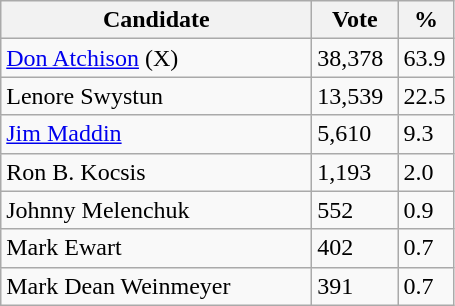<table class="wikitable">
<tr>
<th bgcolor="#DDDDFF" width="200px">Candidate</th>
<th bgcolor="#DDDDFF" width="50px">Vote</th>
<th bgcolor="#DDDDFF" width="30px">%</th>
</tr>
<tr>
<td><a href='#'>Don Atchison</a> (X)</td>
<td>38,378</td>
<td>63.9</td>
</tr>
<tr>
<td>Lenore Swystun</td>
<td>13,539</td>
<td>22.5</td>
</tr>
<tr>
<td><a href='#'>Jim Maddin</a></td>
<td>5,610</td>
<td>9.3</td>
</tr>
<tr>
<td>Ron B. Kocsis</td>
<td>1,193</td>
<td>2.0</td>
</tr>
<tr>
<td>Johnny Melenchuk</td>
<td>552</td>
<td>0.9</td>
</tr>
<tr>
<td>Mark Ewart</td>
<td>402</td>
<td>0.7</td>
</tr>
<tr>
<td>Mark Dean Weinmeyer</td>
<td>391</td>
<td>0.7</td>
</tr>
</table>
